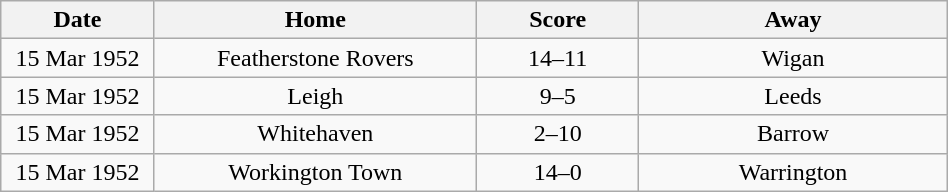<table class="wikitable" style="width: 50%; text-align: center">
<tr>
<th scope="col" width=5%>Date</th>
<th scope="col" width=10%>Home</th>
<th scope="col" width=5%>Score</th>
<th scope="col" width=10%>Away</th>
</tr>
<tr>
<td>15 Mar 1952</td>
<td>Featherstone Rovers</td>
<td>14–11</td>
<td>Wigan</td>
</tr>
<tr>
<td>15 Mar 1952</td>
<td>Leigh</td>
<td>9–5</td>
<td>Leeds</td>
</tr>
<tr>
<td>15 Mar 1952</td>
<td>Whitehaven</td>
<td>2–10</td>
<td>Barrow</td>
</tr>
<tr>
<td>15 Mar 1952</td>
<td>Workington Town</td>
<td>14–0</td>
<td>Warrington</td>
</tr>
</table>
